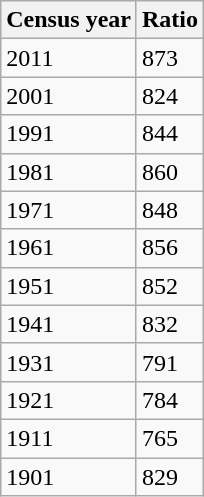<table class="wikitable sortable">
<tr>
<th>Census year</th>
<th>Ratio</th>
</tr>
<tr>
<td>2011</td>
<td>873</td>
</tr>
<tr>
<td>2001</td>
<td>824</td>
</tr>
<tr>
<td>1991</td>
<td>844</td>
</tr>
<tr>
<td>1981</td>
<td>860</td>
</tr>
<tr>
<td>1971</td>
<td>848</td>
</tr>
<tr>
<td>1961</td>
<td>856</td>
</tr>
<tr>
<td>1951</td>
<td>852</td>
</tr>
<tr>
<td>1941</td>
<td>832</td>
</tr>
<tr>
<td>1931</td>
<td>791</td>
</tr>
<tr>
<td>1921</td>
<td>784</td>
</tr>
<tr>
<td>1911</td>
<td>765</td>
</tr>
<tr>
<td>1901</td>
<td>829</td>
</tr>
</table>
